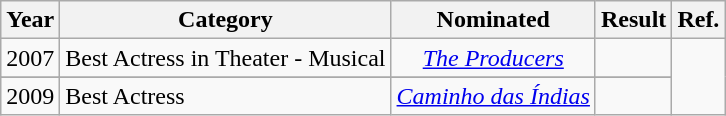<table class="wikitable">
<tr>
<th>Year</th>
<th>Category</th>
<th>Nominated</th>
<th>Result</th>
<th>Ref.</th>
</tr>
<tr>
<td>2007</td>
<td>Best Actress in Theater - Musical</td>
<td style="text-align: center;"><em><a href='#'>The Producers</a></em></td>
<td></td>
</tr>
<tr>
</tr>
<tr>
<td>2009</td>
<td>Best Actress</td>
<td style="text-align: center;"><em><a href='#'>Caminho das Índias</a></em></td>
<td></td>
</tr>
</table>
